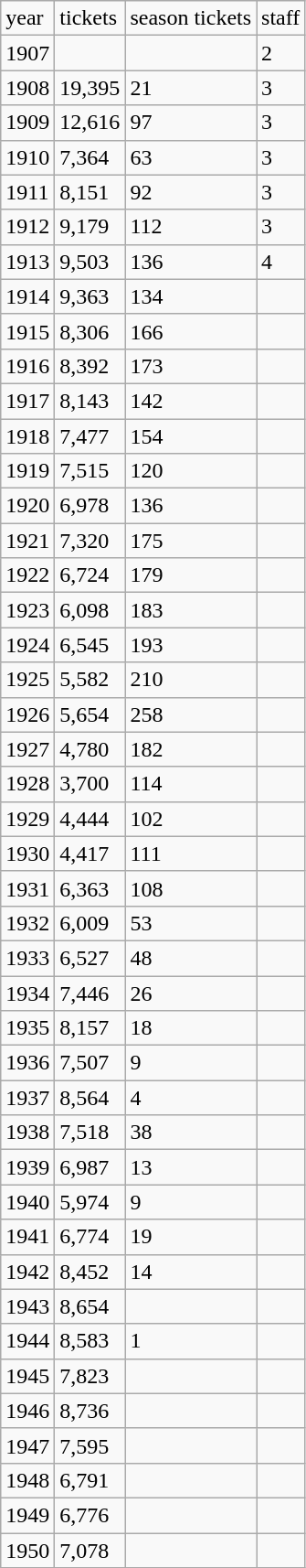<table class="wikitable sortable mw-collapsible mw-collapsed">
<tr>
<td>year</td>
<td>tickets</td>
<td>season tickets</td>
<td>staff</td>
</tr>
<tr>
<td>1907</td>
<td></td>
<td></td>
<td>2</td>
</tr>
<tr>
<td>1908</td>
<td>19,395</td>
<td>21</td>
<td>3</td>
</tr>
<tr>
<td>1909</td>
<td>12,616</td>
<td>97</td>
<td>3</td>
</tr>
<tr>
<td>1910</td>
<td>7,364</td>
<td>63</td>
<td>3</td>
</tr>
<tr>
<td>1911</td>
<td>8,151</td>
<td>92</td>
<td>3</td>
</tr>
<tr>
<td>1912</td>
<td>9,179</td>
<td>112</td>
<td>3</td>
</tr>
<tr>
<td>1913</td>
<td>9,503</td>
<td>136</td>
<td>4</td>
</tr>
<tr>
<td>1914</td>
<td>9,363</td>
<td>134</td>
<td></td>
</tr>
<tr>
<td>1915</td>
<td>8,306</td>
<td>166</td>
<td></td>
</tr>
<tr>
<td>1916</td>
<td>8,392</td>
<td>173</td>
<td></td>
</tr>
<tr>
<td>1917</td>
<td>8,143</td>
<td>142</td>
<td></td>
</tr>
<tr>
<td>1918</td>
<td>7,477</td>
<td>154</td>
<td></td>
</tr>
<tr>
<td>1919</td>
<td>7,515</td>
<td>120</td>
<td></td>
</tr>
<tr>
<td>1920</td>
<td>6,978</td>
<td>136</td>
<td></td>
</tr>
<tr>
<td>1921</td>
<td>7,320</td>
<td>175</td>
<td></td>
</tr>
<tr>
<td>1922</td>
<td>6,724</td>
<td>179</td>
<td></td>
</tr>
<tr>
<td>1923</td>
<td>6,098</td>
<td>183</td>
<td></td>
</tr>
<tr>
<td>1924</td>
<td>6,545</td>
<td>193</td>
<td></td>
</tr>
<tr>
<td>1925</td>
<td>5,582</td>
<td>210</td>
<td></td>
</tr>
<tr>
<td>1926</td>
<td>5,654</td>
<td>258</td>
<td></td>
</tr>
<tr>
<td>1927</td>
<td>4,780</td>
<td>182</td>
<td></td>
</tr>
<tr>
<td>1928</td>
<td>3,700</td>
<td>114</td>
<td></td>
</tr>
<tr>
<td>1929</td>
<td>4,444</td>
<td>102</td>
<td></td>
</tr>
<tr>
<td>1930</td>
<td>4,417</td>
<td>111</td>
<td></td>
</tr>
<tr>
<td>1931</td>
<td>6,363</td>
<td>108</td>
<td></td>
</tr>
<tr>
<td>1932</td>
<td>6,009</td>
<td>53</td>
<td></td>
</tr>
<tr>
<td>1933</td>
<td>6,527</td>
<td>48</td>
<td></td>
</tr>
<tr>
<td>1934</td>
<td>7,446</td>
<td>26</td>
<td></td>
</tr>
<tr>
<td>1935</td>
<td>8,157</td>
<td>18</td>
<td></td>
</tr>
<tr>
<td>1936</td>
<td>7,507</td>
<td>9</td>
<td></td>
</tr>
<tr>
<td>1937</td>
<td>8,564</td>
<td>4</td>
<td></td>
</tr>
<tr>
<td>1938</td>
<td>7,518</td>
<td>38</td>
<td></td>
</tr>
<tr>
<td>1939</td>
<td>6,987</td>
<td>13</td>
<td></td>
</tr>
<tr>
<td>1940</td>
<td>5,974</td>
<td>9</td>
<td></td>
</tr>
<tr>
<td>1941</td>
<td>6,774</td>
<td>19</td>
<td></td>
</tr>
<tr>
<td>1942</td>
<td>8,452</td>
<td>14</td>
<td></td>
</tr>
<tr>
<td>1943</td>
<td>8,654</td>
<td></td>
<td></td>
</tr>
<tr>
<td>1944</td>
<td>8,583</td>
<td>1</td>
<td></td>
</tr>
<tr>
<td>1945</td>
<td>7,823</td>
<td></td>
<td></td>
</tr>
<tr>
<td>1946</td>
<td>8,736</td>
<td></td>
<td></td>
</tr>
<tr>
<td>1947</td>
<td>7,595</td>
<td></td>
<td></td>
</tr>
<tr>
<td>1948</td>
<td>6,791</td>
<td></td>
<td></td>
</tr>
<tr>
<td>1949</td>
<td>6,776</td>
<td></td>
<td></td>
</tr>
<tr>
<td>1950</td>
<td>7,078</td>
<td></td>
<td></td>
</tr>
</table>
